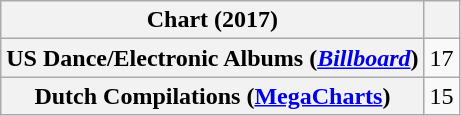<table class="wikitable plainrowheaders sortable">
<tr>
<th scope="col">Chart (2017)</th>
<th scope="col"></th>
</tr>
<tr>
<th scope="row">US Dance/Electronic Albums (<em><a href='#'>Billboard</a></em>)</th>
<td style="text-align:center;">17</td>
</tr>
<tr>
<th scope="row">Dutch Compilations (<a href='#'>MegaCharts</a>)</th>
<td style="text-align:center;">15</td>
</tr>
</table>
